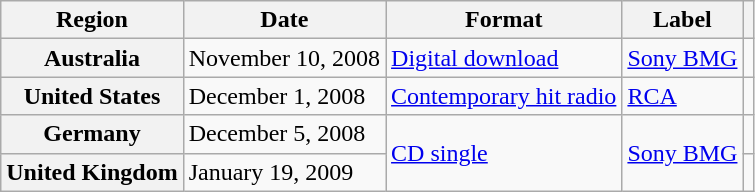<table class="wikitable plainrowheaders">
<tr>
<th scope="col">Region</th>
<th scope="col">Date</th>
<th scope="col">Format</th>
<th scope="col">Label</th>
<th scope="col"></th>
</tr>
<tr>
<th scope="row">Australia</th>
<td>November 10, 2008</td>
<td><a href='#'>Digital download</a></td>
<td><a href='#'>Sony BMG</a></td>
<td></td>
</tr>
<tr>
<th scope="row">United States</th>
<td>December 1, 2008</td>
<td><a href='#'>Contemporary hit radio</a></td>
<td><a href='#'>RCA</a></td>
<td></td>
</tr>
<tr>
<th scope="row">Germany</th>
<td>December 5, 2008</td>
<td rowspan="2"><a href='#'>CD single</a></td>
<td rowspan="2"><a href='#'>Sony BMG</a></td>
<td></td>
</tr>
<tr>
<th scope="row">United Kingdom</th>
<td>January 19, 2009</td>
<td></td>
</tr>
</table>
